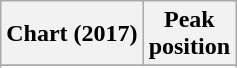<table class="wikitable plainrowheaders" style="text-align:center;">
<tr>
<th>Chart (2017)</th>
<th>Peak<br>position</th>
</tr>
<tr>
</tr>
<tr>
</tr>
<tr>
</tr>
</table>
